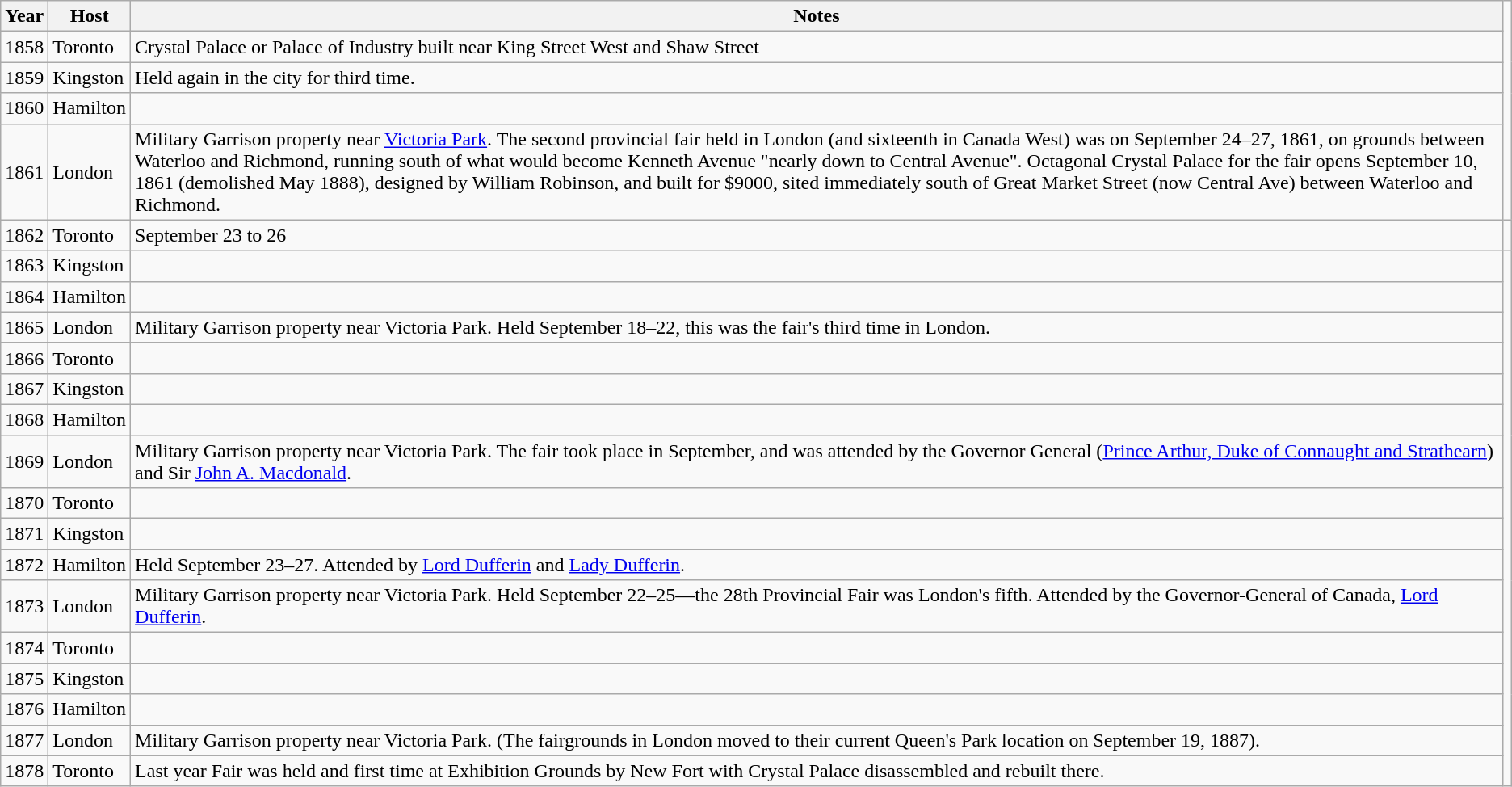<table class="wikitable">
<tr>
<th>Year</th>
<th>Host</th>
<th>Notes</th>
</tr>
<tr>
<td>1858</td>
<td>Toronto</td>
<td>Crystal Palace or Palace of Industry built near King Street West and Shaw Street</td>
</tr>
<tr>
<td>1859</td>
<td>Kingston</td>
<td>Held again in the city for third time.</td>
</tr>
<tr>
<td>1860</td>
<td>Hamilton</td>
<td></td>
</tr>
<tr>
<td>1861</td>
<td>London</td>
<td>Military Garrison property near <a href='#'>Victoria Park</a>. The second provincial fair held in London (and sixteenth in Canada West) was on September 24–27, 1861, on grounds between Waterloo and Richmond, running south of what would become Kenneth Avenue "nearly down to Central Avenue". Octagonal Crystal Palace for the fair opens September 10, 1861 (demolished May 1888), designed by William Robinson, and built for $9000, sited immediately south of Great Market Street (now Central Ave) between Waterloo and Richmond.</td>
</tr>
<tr>
<td>1862</td>
<td>Toronto</td>
<td>September 23 to 26</td>
<td></td>
</tr>
<tr>
<td>1863</td>
<td>Kingston</td>
<td></td>
</tr>
<tr>
<td>1864</td>
<td>Hamilton </td>
<td></td>
</tr>
<tr>
<td>1865</td>
<td>London</td>
<td>Military Garrison property near Victoria Park. Held September 18–22, this was the fair's third time in London.</td>
</tr>
<tr>
<td>1866</td>
<td>Toronto </td>
<td></td>
</tr>
<tr>
<td>1867</td>
<td>Kingston </td>
<td></td>
</tr>
<tr>
<td>1868</td>
<td>Hamilton </td>
<td></td>
</tr>
<tr>
<td>1869</td>
<td>London</td>
<td>Military Garrison property near Victoria Park. The fair took place in September, and was attended by the Governor General (<a href='#'>Prince Arthur, Duke of Connaught and Strathearn</a>) and Sir <a href='#'>John A. Macdonald</a>.</td>
</tr>
<tr>
<td>1870</td>
<td>Toronto </td>
<td></td>
</tr>
<tr>
<td>1871</td>
<td>Kingston </td>
<td></td>
</tr>
<tr>
<td>1872</td>
<td>Hamilton </td>
<td>Held September 23–27. Attended by <a href='#'>Lord Dufferin</a> and <a href='#'>Lady Dufferin</a>.</td>
</tr>
<tr>
<td>1873</td>
<td>London</td>
<td>Military Garrison property near Victoria Park. Held September 22–25—the 28th Provincial Fair was London's fifth. Attended by the Governor-General of Canada, <a href='#'>Lord Dufferin</a>.</td>
</tr>
<tr>
<td>1874</td>
<td>Toronto </td>
<td></td>
</tr>
<tr>
<td>1875</td>
<td>Kingston </td>
<td></td>
</tr>
<tr>
<td>1876</td>
<td>Hamilton </td>
<td></td>
</tr>
<tr>
<td>1877</td>
<td>London</td>
<td>Military Garrison property near Victoria Park. (The fairgrounds in London moved to their current Queen's Park location on September 19, 1887).</td>
</tr>
<tr>
<td>1878</td>
<td>Toronto</td>
<td>Last year Fair was held and first time at Exhibition Grounds by New Fort with Crystal Palace disassembled and rebuilt there.</td>
</tr>
</table>
